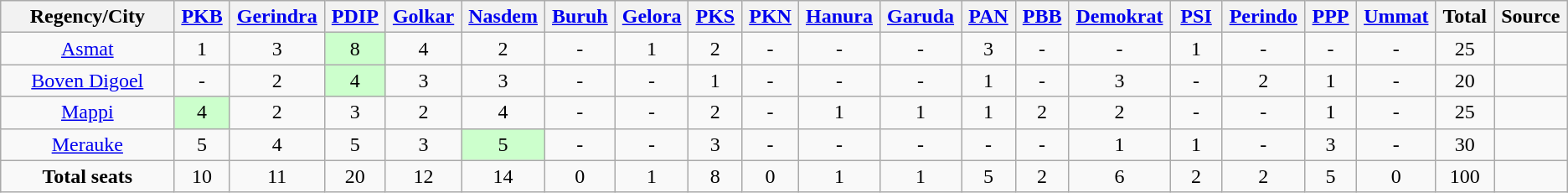<table class="wikitable sortable" style="text-align:center">
<tr>
<th scope=col width=10%>Regency/City</th>
<th scope=col width=3%><a href='#'>PKB</a></th>
<th scope=col width=3%><a href='#'>Gerindra</a></th>
<th scope=col width=3%><a href='#'>PDIP</a></th>
<th scope=col width=3%><a href='#'>Golkar</a></th>
<th scope=col width=3%><a href='#'>Nasdem</a></th>
<th scope=col width=3%><a href='#'>Buruh</a></th>
<th scope=col width=3%><a href='#'>Gelora</a></th>
<th scope=col width=3%><a href='#'>PKS</a></th>
<th scope=col width=3%><a href='#'>PKN</a></th>
<th scope=col width=3%><a href='#'>Hanura</a></th>
<th scope=col width=3%><a href='#'>Garuda</a></th>
<th scope=col width=3%><a href='#'>PAN</a></th>
<th scope=col width=3%><a href='#'>PBB</a></th>
<th scope=col width=3%><a href='#'>Demokrat</a></th>
<th scope=col width=3%><a href='#'>PSI</a></th>
<th scope=col width=3%><a href='#'>Perindo</a></th>
<th scope=col width=3%><a href='#'>PPP</a></th>
<th scope=col width=3%><a href='#'>Ummat</a></th>
<th scope=col width=3%>Total</th>
<th scope=col width=3%>Source</th>
</tr>
<tr>
<td><a href='#'>Asmat</a></td>
<td>1</td>
<td>3</td>
<td style="background:#cfc;">8</td>
<td>4</td>
<td>2</td>
<td>-</td>
<td>1</td>
<td>2</td>
<td>-</td>
<td>-</td>
<td>-</td>
<td>3</td>
<td>-</td>
<td>-</td>
<td>1</td>
<td>-</td>
<td>-</td>
<td>-</td>
<td>25</td>
<td></td>
</tr>
<tr>
<td><a href='#'>Boven Digoel</a></td>
<td>-</td>
<td>2</td>
<td style="background:#cfc;">4</td>
<td>3</td>
<td>3</td>
<td>-</td>
<td>-</td>
<td>1</td>
<td>-</td>
<td>-</td>
<td>-</td>
<td>1</td>
<td>-</td>
<td>3</td>
<td>-</td>
<td>2</td>
<td>1</td>
<td>-</td>
<td>20</td>
<td></td>
</tr>
<tr>
<td><a href='#'>Mappi</a></td>
<td style="background:#cfc;">4</td>
<td>2</td>
<td>3</td>
<td>2</td>
<td>4</td>
<td>-</td>
<td>-</td>
<td>2</td>
<td>-</td>
<td>1</td>
<td>1</td>
<td>1</td>
<td>2</td>
<td>2</td>
<td>-</td>
<td>-</td>
<td>1</td>
<td>-</td>
<td>25</td>
<td></td>
</tr>
<tr>
<td><a href='#'>Merauke</a></td>
<td>5</td>
<td>4</td>
<td>5</td>
<td>3</td>
<td style="background:#cfc;">5</td>
<td>-</td>
<td>-</td>
<td>3</td>
<td>-</td>
<td>-</td>
<td>-</td>
<td>-</td>
<td>-</td>
<td>1</td>
<td>1</td>
<td>-</td>
<td>3</td>
<td>-</td>
<td>30</td>
<td></td>
</tr>
<tr>
<td><strong>Total seats</strong></td>
<td>10</td>
<td>11</td>
<td>20</td>
<td>12</td>
<td>14</td>
<td>0</td>
<td>1</td>
<td>8</td>
<td>0</td>
<td>1</td>
<td>1</td>
<td>5</td>
<td>2</td>
<td>6</td>
<td>2</td>
<td>2</td>
<td>5</td>
<td>0</td>
<td>100</td>
</tr>
</table>
